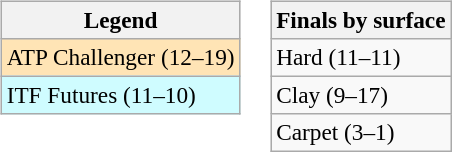<table>
<tr valign=top>
<td><br><table class=wikitable style=font-size:97%>
<tr>
<th>Legend</th>
</tr>
<tr bgcolor=moccasin>
<td>ATP Challenger (12–19)</td>
</tr>
<tr bgcolor=cffcff>
<td>ITF Futures (11–10)</td>
</tr>
</table>
</td>
<td><br><table class=wikitable style=font-size:97%>
<tr>
<th>Finals by surface</th>
</tr>
<tr>
<td>Hard (11–11)</td>
</tr>
<tr>
<td>Clay (9–17)</td>
</tr>
<tr>
<td>Carpet (3–1)</td>
</tr>
</table>
</td>
</tr>
</table>
